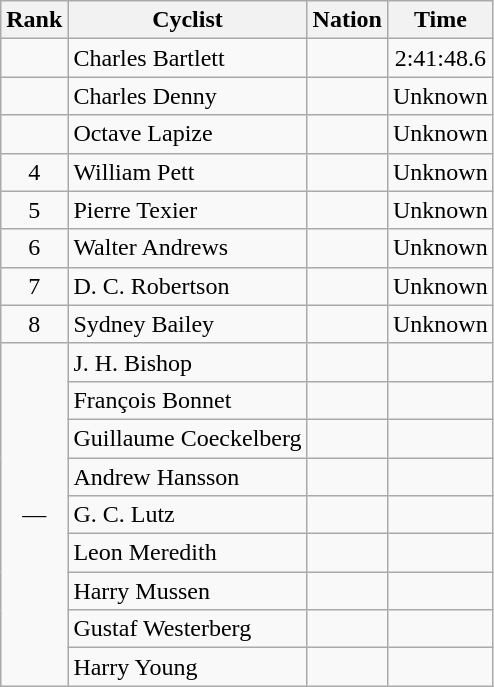<table class="wikitable sortable">
<tr>
<th>Rank</th>
<th>Cyclist</th>
<th>Nation</th>
<th>Time</th>
</tr>
<tr>
<td align=center></td>
<td>Charles Bartlett</td>
<td></td>
<td align=center>2:41:48.6</td>
</tr>
<tr>
<td align=center></td>
<td>Charles Denny</td>
<td></td>
<td align=center>Unknown</td>
</tr>
<tr>
<td align=center></td>
<td>Octave Lapize</td>
<td></td>
<td align=center>Unknown</td>
</tr>
<tr>
<td align=center>4</td>
<td>William Pett</td>
<td></td>
<td align=center>Unknown</td>
</tr>
<tr>
<td align=center>5</td>
<td>Pierre Texier</td>
<td></td>
<td align=center>Unknown</td>
</tr>
<tr>
<td align=center>6</td>
<td>Walter Andrews</td>
<td></td>
<td align=center>Unknown</td>
</tr>
<tr>
<td align=center>7</td>
<td>D. C. Robertson</td>
<td></td>
<td align=center>Unknown</td>
</tr>
<tr>
<td align=center>8</td>
<td>Sydney Bailey</td>
<td></td>
<td align=center>Unknown</td>
</tr>
<tr>
<td align=center rowspan=9 data-sort-value=9>—</td>
<td>J. H. Bishop</td>
<td></td>
<td align=center></td>
</tr>
<tr>
<td>François Bonnet</td>
<td></td>
<td align=center></td>
</tr>
<tr>
<td>Guillaume Coeckelberg</td>
<td></td>
<td align=center></td>
</tr>
<tr>
<td>Andrew Hansson</td>
<td></td>
<td align=center></td>
</tr>
<tr>
<td>G. C. Lutz</td>
<td></td>
<td align=center></td>
</tr>
<tr>
<td>Leon Meredith</td>
<td></td>
<td align=center></td>
</tr>
<tr>
<td>Harry Mussen</td>
<td></td>
<td align=center></td>
</tr>
<tr>
<td>Gustaf Westerberg</td>
<td></td>
<td align=center></td>
</tr>
<tr>
<td>Harry Young</td>
<td></td>
<td align=center></td>
</tr>
</table>
